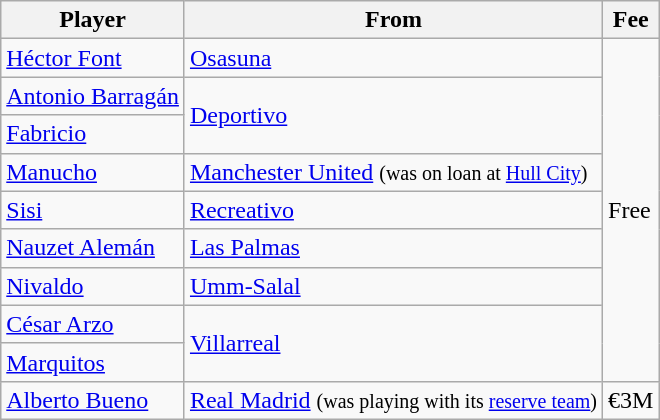<table class="wikitable">
<tr>
<th>Player</th>
<th>From</th>
<th>Fee</th>
</tr>
<tr>
<td> <a href='#'>Héctor Font</a></td>
<td> <a href='#'>Osasuna</a></td>
<td rowspan="9">Free</td>
</tr>
<tr>
<td> <a href='#'>Antonio Barragán</a></td>
<td rowspan="2"> <a href='#'>Deportivo</a></td>
</tr>
<tr>
<td> <a href='#'>Fabricio</a></td>
</tr>
<tr>
<td> <a href='#'>Manucho</a></td>
<td> <a href='#'>Manchester United</a> <small>(was on loan at  <a href='#'>Hull City</a>)</small></td>
</tr>
<tr>
<td> <a href='#'>Sisi</a></td>
<td> <a href='#'>Recreativo</a></td>
</tr>
<tr>
<td> <a href='#'>Nauzet Alemán</a></td>
<td> <a href='#'>Las Palmas</a></td>
</tr>
<tr>
<td> <a href='#'>Nivaldo</a></td>
<td> <a href='#'>Umm-Salal</a></td>
</tr>
<tr>
<td> <a href='#'>César Arzo</a></td>
<td rowspan="2"> <a href='#'>Villarreal</a></td>
</tr>
<tr>
<td> <a href='#'>Marquitos</a></td>
</tr>
<tr>
<td> <a href='#'>Alberto Bueno</a></td>
<td> <a href='#'>Real Madrid</a> <small>(was playing with its <a href='#'>reserve team</a>)</small></td>
<td>€3M</td>
</tr>
</table>
